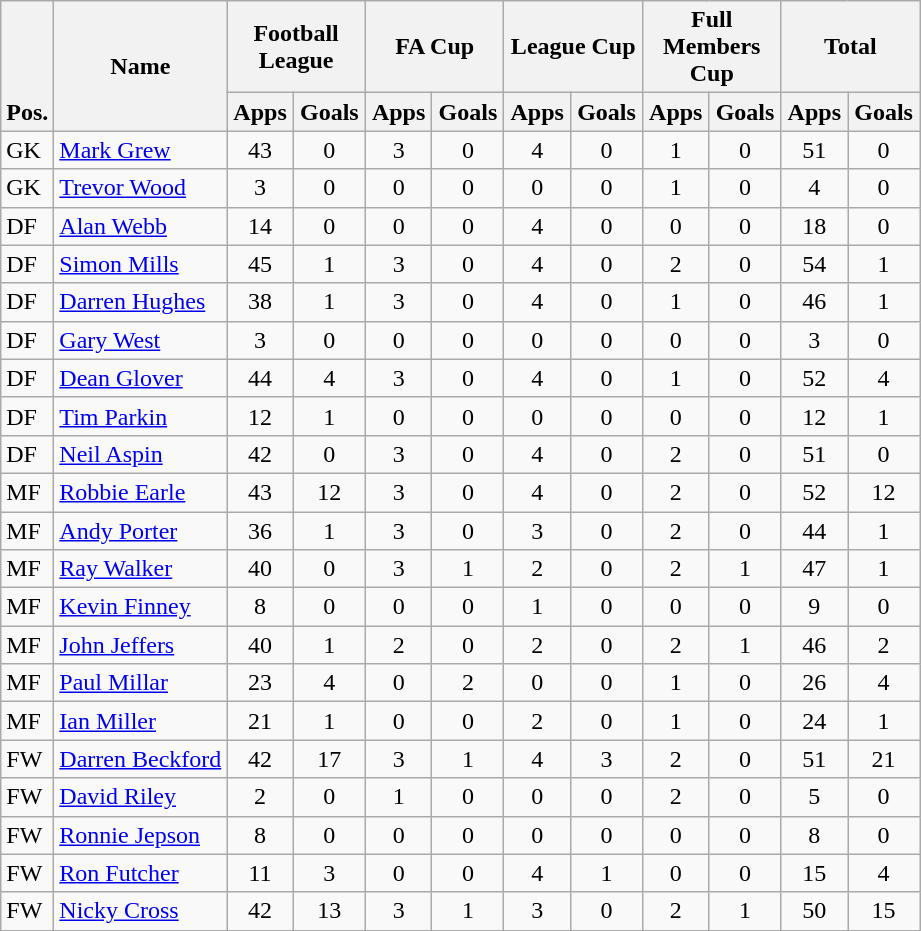<table class="wikitable" style="text-align:center">
<tr>
<th rowspan="2" valign="bottom">Pos.</th>
<th rowspan="2">Name</th>
<th colspan="2" width="85">Football League</th>
<th colspan="2" width="85">FA Cup</th>
<th colspan="2" width="85">League Cup</th>
<th colspan="2" width="85">Full Members Cup</th>
<th colspan="2" width="85">Total</th>
</tr>
<tr>
<th>Apps</th>
<th>Goals</th>
<th>Apps</th>
<th>Goals</th>
<th>Apps</th>
<th>Goals</th>
<th>Apps</th>
<th>Goals</th>
<th>Apps</th>
<th>Goals</th>
</tr>
<tr>
<td align="left">GK</td>
<td align="left"> <a href='#'>Mark Grew</a></td>
<td>43</td>
<td>0</td>
<td>3</td>
<td>0</td>
<td>4</td>
<td>0</td>
<td>1</td>
<td>0</td>
<td>51</td>
<td>0</td>
</tr>
<tr>
<td align="left">GK</td>
<td align="left"> <a href='#'>Trevor Wood</a></td>
<td>3</td>
<td>0</td>
<td>0</td>
<td>0</td>
<td>0</td>
<td>0</td>
<td>1</td>
<td>0</td>
<td>4</td>
<td>0</td>
</tr>
<tr>
<td align="left">DF</td>
<td align="left"> <a href='#'>Alan Webb</a></td>
<td>14</td>
<td>0</td>
<td>0</td>
<td>0</td>
<td>4</td>
<td>0</td>
<td>0</td>
<td>0</td>
<td>18</td>
<td>0</td>
</tr>
<tr>
<td align="left">DF</td>
<td align="left"> <a href='#'>Simon Mills</a></td>
<td>45</td>
<td>1</td>
<td>3</td>
<td>0</td>
<td>4</td>
<td>0</td>
<td>2</td>
<td>0</td>
<td>54</td>
<td>1</td>
</tr>
<tr>
<td align="left">DF</td>
<td align="left"> <a href='#'>Darren Hughes</a></td>
<td>38</td>
<td>1</td>
<td>3</td>
<td>0</td>
<td>4</td>
<td>0</td>
<td>1</td>
<td>0</td>
<td>46</td>
<td>1</td>
</tr>
<tr>
<td align="left">DF</td>
<td align="left"> <a href='#'>Gary West</a></td>
<td>3</td>
<td>0</td>
<td>0</td>
<td>0</td>
<td>0</td>
<td>0</td>
<td>0</td>
<td>0</td>
<td>3</td>
<td>0</td>
</tr>
<tr>
<td align="left">DF</td>
<td align="left"> <a href='#'>Dean Glover</a></td>
<td>44</td>
<td>4</td>
<td>3</td>
<td>0</td>
<td>4</td>
<td>0</td>
<td>1</td>
<td>0</td>
<td>52</td>
<td>4</td>
</tr>
<tr>
<td align="left">DF</td>
<td align="left"> <a href='#'>Tim Parkin</a></td>
<td>12</td>
<td>1</td>
<td>0</td>
<td>0</td>
<td>0</td>
<td>0</td>
<td>0</td>
<td>0</td>
<td>12</td>
<td>1</td>
</tr>
<tr>
<td align="left">DF</td>
<td align="left"> <a href='#'>Neil Aspin</a></td>
<td>42</td>
<td>0</td>
<td>3</td>
<td>0</td>
<td>4</td>
<td>0</td>
<td>2</td>
<td>0</td>
<td>51</td>
<td>0</td>
</tr>
<tr>
<td align="left">MF</td>
<td align="left"> <a href='#'>Robbie Earle</a></td>
<td>43</td>
<td>12</td>
<td>3</td>
<td>0</td>
<td>4</td>
<td>0</td>
<td>2</td>
<td>0</td>
<td>52</td>
<td>12</td>
</tr>
<tr>
<td align="left">MF</td>
<td align="left"> <a href='#'>Andy Porter</a></td>
<td>36</td>
<td>1</td>
<td>3</td>
<td>0</td>
<td>3</td>
<td>0</td>
<td>2</td>
<td>0</td>
<td>44</td>
<td>1</td>
</tr>
<tr>
<td align="left">MF</td>
<td align="left"> <a href='#'>Ray Walker</a></td>
<td>40</td>
<td>0</td>
<td>3</td>
<td>1</td>
<td>2</td>
<td>0</td>
<td>2</td>
<td>1</td>
<td>47</td>
<td>1</td>
</tr>
<tr>
<td align="left">MF</td>
<td align="left"> <a href='#'>Kevin Finney</a></td>
<td>8</td>
<td>0</td>
<td>0</td>
<td>0</td>
<td>1</td>
<td>0</td>
<td>0</td>
<td>0</td>
<td>9</td>
<td>0</td>
</tr>
<tr>
<td align="left">MF</td>
<td align="left"> <a href='#'>John Jeffers</a></td>
<td>40</td>
<td>1</td>
<td>2</td>
<td>0</td>
<td>2</td>
<td>0</td>
<td>2</td>
<td>1</td>
<td>46</td>
<td>2</td>
</tr>
<tr>
<td align="left">MF</td>
<td align="left"> <a href='#'>Paul Millar</a></td>
<td>23</td>
<td>4</td>
<td>0</td>
<td>2</td>
<td>0</td>
<td>0</td>
<td>1</td>
<td>0</td>
<td>26</td>
<td>4</td>
</tr>
<tr>
<td align="left">MF</td>
<td align="left"> <a href='#'>Ian Miller</a></td>
<td>21</td>
<td>1</td>
<td>0</td>
<td>0</td>
<td>2</td>
<td>0</td>
<td>1</td>
<td>0</td>
<td>24</td>
<td>1</td>
</tr>
<tr>
<td align="left">FW</td>
<td align="left"> <a href='#'>Darren Beckford</a></td>
<td>42</td>
<td>17</td>
<td>3</td>
<td>1</td>
<td>4</td>
<td>3</td>
<td>2</td>
<td>0</td>
<td>51</td>
<td>21</td>
</tr>
<tr>
<td align="left">FW</td>
<td align="left"> <a href='#'>David Riley</a></td>
<td>2</td>
<td>0</td>
<td>1</td>
<td>0</td>
<td>0</td>
<td>0</td>
<td>2</td>
<td>0</td>
<td>5</td>
<td>0</td>
</tr>
<tr>
<td align="left">FW</td>
<td align="left"> <a href='#'>Ronnie Jepson</a></td>
<td>8</td>
<td>0</td>
<td>0</td>
<td>0</td>
<td>0</td>
<td>0</td>
<td>0</td>
<td>0</td>
<td>8</td>
<td>0</td>
</tr>
<tr>
<td align="left">FW</td>
<td align="left"> <a href='#'>Ron Futcher</a></td>
<td>11</td>
<td>3</td>
<td>0</td>
<td>0</td>
<td>4</td>
<td>1</td>
<td>0</td>
<td>0</td>
<td>15</td>
<td>4</td>
</tr>
<tr>
<td align="left">FW</td>
<td align="left"> <a href='#'>Nicky Cross</a></td>
<td>42</td>
<td>13</td>
<td>3</td>
<td>1</td>
<td>3</td>
<td>0</td>
<td>2</td>
<td>1</td>
<td>50</td>
<td>15</td>
</tr>
<tr>
</tr>
</table>
